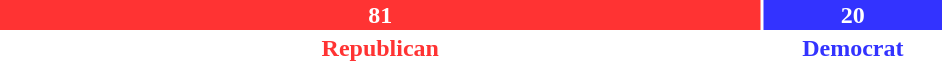<table style="width:50%">
<tr>
<td scope="row" colspan="3" style="text-align:center"></td>
</tr>
<tr>
<td scope="row" style="background:#F33; width:81%; text-align:center; color:white"><strong>81</strong></td>
<td style="background:#33F; width:19%; text-align:center; color:white"><strong>20</strong></td>
</tr>
<tr>
<td scope="row" style="text-align:center; color:#F33"><strong>Republican</strong></td>
<td style="text-align:center; color:#33F"><strong>Democrat</strong></td>
</tr>
</table>
